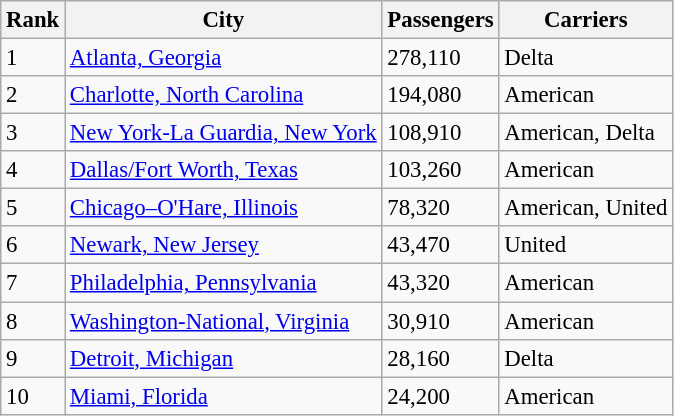<table class="wikitable" style="font-size: 95%" width= align=>
<tr>
<th>Rank</th>
<th>City</th>
<th>Passengers</th>
<th>Carriers</th>
</tr>
<tr>
<td>1</td>
<td> <a href='#'>Atlanta, Georgia</a></td>
<td>278,110</td>
<td>Delta</td>
</tr>
<tr>
<td>2</td>
<td> <a href='#'>Charlotte, North Carolina</a></td>
<td>194,080</td>
<td>American</td>
</tr>
<tr>
<td>3</td>
<td> <a href='#'>New York-La Guardia, New York</a></td>
<td>108,910</td>
<td>American, Delta</td>
</tr>
<tr>
<td>4</td>
<td> <a href='#'>Dallas/Fort Worth, Texas</a></td>
<td>103,260</td>
<td>American</td>
</tr>
<tr>
<td>5</td>
<td> <a href='#'>Chicago–O'Hare, Illinois</a></td>
<td>78,320</td>
<td>American, United</td>
</tr>
<tr>
<td>6</td>
<td> <a href='#'>Newark, New Jersey</a></td>
<td>43,470</td>
<td>United</td>
</tr>
<tr>
<td>7</td>
<td> <a href='#'>Philadelphia, Pennsylvania</a></td>
<td>43,320</td>
<td>American</td>
</tr>
<tr>
<td>8</td>
<td> <a href='#'>Washington-National, Virginia</a></td>
<td>30,910</td>
<td>American</td>
</tr>
<tr>
<td>9</td>
<td> <a href='#'>Detroit, Michigan</a></td>
<td>28,160</td>
<td>Delta</td>
</tr>
<tr>
<td>10</td>
<td> <a href='#'>Miami, Florida</a></td>
<td>24,200</td>
<td>American</td>
</tr>
</table>
